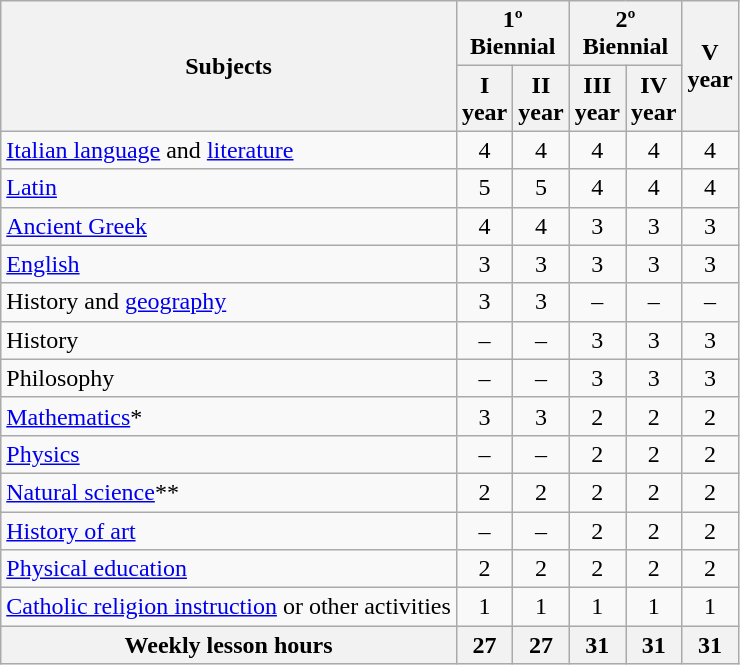<table class="wikitable">
<tr>
<th rowspan="2"><strong>Subjects</strong></th></th>
<th colspan="2"><strong>1º Biennial </strong></th>
<th colspan="2"><strong>2º Biennial </strong></th>
<th width="20px" rowspan="2"><strong>V year </strong></th>
</tr>
<tr>
<th width="20px">I year </th></th>
<th width="20px">II year </th></th>
<th width="20px">III year</th></th>
<th width="20px">IV year</th></th>
</tr>
<tr align="center">
<td align="left"><a href='#'>Italian language</a> and <a href='#'>literature</a></td>
<td>4</td>
<td>4</td>
<td>4</td>
<td>4</td>
<td>4</td>
</tr>
<tr align="center">
<td align="left"><a href='#'>Latin</a></td>
<td>5</td>
<td>5</td>
<td>4</td>
<td>4</td>
<td>4</td>
</tr>
<tr align="center">
<td align="left"><a href='#'>Ancient Greek</a></td>
<td>4</td>
<td>4</td>
<td>3</td>
<td>3</td>
<td>3</td>
</tr>
<tr align="center">
<td align="left"><a href='#'>English</a></td>
<td>3</td>
<td>3</td>
<td>3</td>
<td>3</td>
<td>3</td>
</tr>
<tr align="center">
<td align="left">History and <a href='#'>geography</a></td>
<td>3</td>
<td>3</td>
<td>–</td>
<td>–</td>
<td>–</td>
</tr>
<tr align="center">
<td align="left">History</td>
<td>–</td>
<td>–</td>
<td>3</td>
<td>3</td>
<td>3</td>
</tr>
<tr align="center">
<td align="left">Philosophy</td>
<td>–</td>
<td>–</td>
<td>3</td>
<td>3</td>
<td>3</td>
</tr>
<tr align="center">
<td align="left"><a href='#'>Mathematics</a>*</td>
<td>3</td>
<td>3</td>
<td>2</td>
<td>2</td>
<td>2</td>
</tr>
<tr align="center">
<td align="left"><a href='#'>Physics</a></td>
<td>–</td>
<td>–</td>
<td>2</td>
<td>2</td>
<td>2</td>
</tr>
<tr align="center">
<td align="left"><a href='#'>Natural science</a>**</td>
<td>2</td>
<td>2</td>
<td>2</td>
<td>2</td>
<td>2</td>
</tr>
<tr align="center">
<td align="left"><a href='#'>History of art</a></td>
<td>–</td>
<td>–</td>
<td>2</td>
<td>2</td>
<td>2</td>
</tr>
<tr align="center">
<td align="left"><a href='#'>Physical education</a></td>
<td>2</td>
<td>2</td>
<td>2</td>
<td>2</td>
<td>2</td>
</tr>
<tr align="center">
<td align="left"><a href='#'>Catholic religion instruction</a> or other activities</td>
<td>1</td>
<td>1</td>
<td>1</td>
<td>1</td>
<td>1</td>
</tr>
<tr>
<th>Weekly lesson hours</th>
<th>27</th>
<th>27</th>
<th>31</th>
<th>31</th>
<th>31</th>
</tr>
</table>
